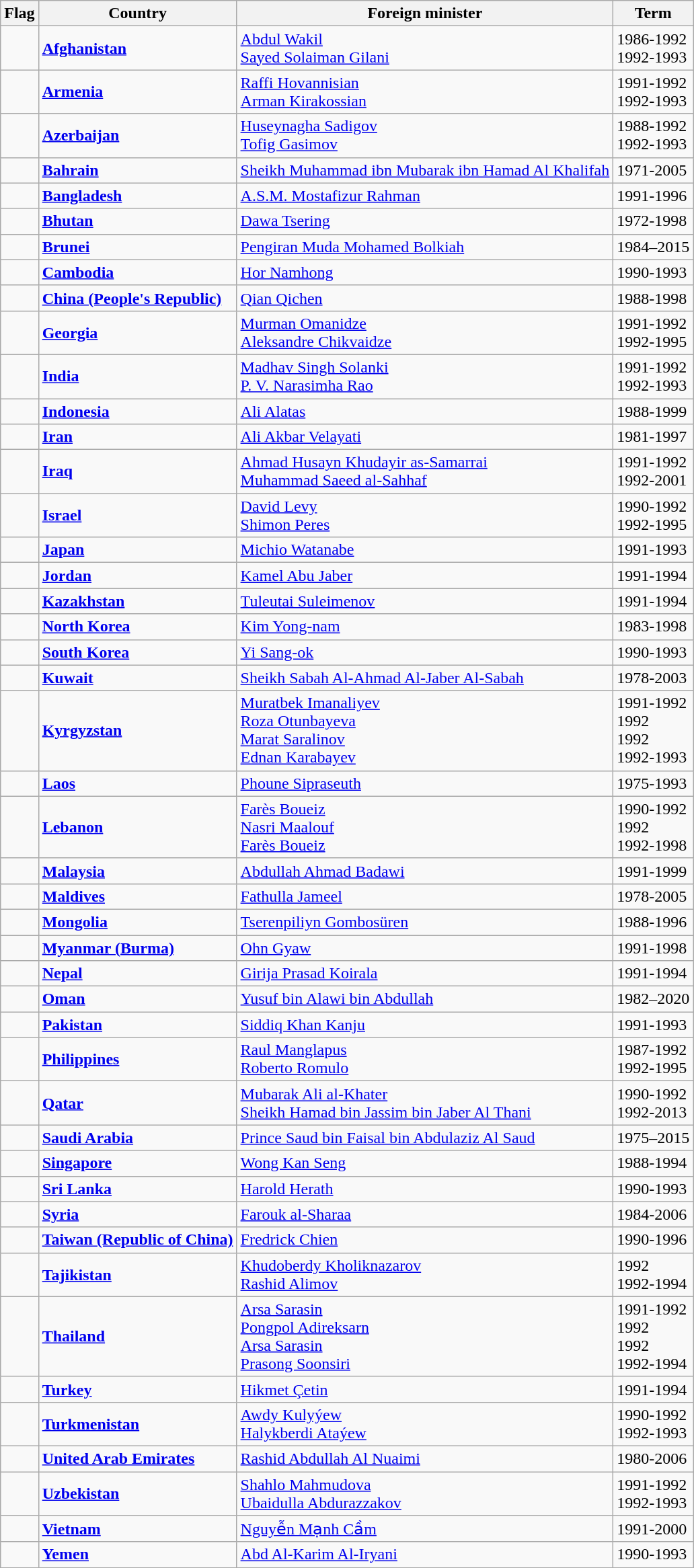<table class="wikitable">
<tr>
<th>Flag</th>
<th>Country</th>
<th>Foreign minister</th>
<th>Term</th>
</tr>
<tr>
<td></td>
<td><strong><a href='#'>Afghanistan</a></strong></td>
<td><a href='#'>Abdul Wakil</a><br><a href='#'>Sayed Solaiman Gilani</a></td>
<td>1986-1992<br>1992-1993</td>
</tr>
<tr>
<td></td>
<td><strong><a href='#'>Armenia</a></strong></td>
<td><a href='#'>Raffi Hovannisian</a><br><a href='#'>Arman Kirakossian</a></td>
<td>1991-1992<br>1992-1993</td>
</tr>
<tr>
<td></td>
<td><strong><a href='#'>Azerbaijan</a></strong></td>
<td><a href='#'>Huseynagha Sadigov</a><br><a href='#'>Tofig Gasimov</a></td>
<td>1988-1992<br>1992-1993</td>
</tr>
<tr>
<td></td>
<td><strong><a href='#'>Bahrain</a></strong></td>
<td><a href='#'>Sheikh Muhammad ibn Mubarak ibn Hamad Al Khalifah</a></td>
<td>1971-2005</td>
</tr>
<tr>
<td></td>
<td><strong><a href='#'>Bangladesh</a></strong></td>
<td><a href='#'>A.S.M. Mostafizur Rahman</a></td>
<td>1991-1996</td>
</tr>
<tr>
<td></td>
<td><strong><a href='#'>Bhutan</a></strong></td>
<td><a href='#'>Dawa Tsering</a></td>
<td>1972-1998</td>
</tr>
<tr>
<td></td>
<td><strong><a href='#'>Brunei</a></strong></td>
<td><a href='#'>Pengiran Muda Mohamed Bolkiah</a></td>
<td>1984–2015</td>
</tr>
<tr>
<td></td>
<td><strong><a href='#'>Cambodia</a></strong></td>
<td><a href='#'>Hor Namhong</a></td>
<td>1990-1993</td>
</tr>
<tr>
<td></td>
<td><strong><a href='#'>China (People's Republic)</a></strong></td>
<td><a href='#'>Qian Qichen</a></td>
<td>1988-1998</td>
</tr>
<tr>
<td></td>
<td><strong><a href='#'>Georgia</a></strong></td>
<td><a href='#'>Murman Omanidze</a><br><a href='#'>Aleksandre Chikvaidze</a></td>
<td>1991-1992<br>1992-1995</td>
</tr>
<tr>
<td></td>
<td><strong><a href='#'>India</a></strong></td>
<td><a href='#'>Madhav Singh Solanki</a><br><a href='#'>P. V. Narasimha Rao</a></td>
<td>1991-1992<br>1992-1993</td>
</tr>
<tr>
<td></td>
<td><strong><a href='#'>Indonesia</a></strong></td>
<td><a href='#'>Ali Alatas</a></td>
<td>1988-1999</td>
</tr>
<tr>
<td></td>
<td><strong><a href='#'>Iran</a></strong></td>
<td><a href='#'>Ali Akbar Velayati</a></td>
<td>1981-1997</td>
</tr>
<tr>
<td></td>
<td><strong><a href='#'>Iraq</a></strong></td>
<td><a href='#'>Ahmad Husayn Khudayir as-Samarrai</a><br><a href='#'>Muhammad Saeed al-Sahhaf</a></td>
<td>1991-1992<br>1992-2001</td>
</tr>
<tr>
<td></td>
<td><strong><a href='#'>Israel</a></strong></td>
<td><a href='#'>David Levy</a><br><a href='#'>Shimon Peres</a></td>
<td>1990-1992<br>1992-1995</td>
</tr>
<tr>
<td></td>
<td><strong><a href='#'>Japan</a></strong></td>
<td><a href='#'>Michio Watanabe</a></td>
<td>1991-1993</td>
</tr>
<tr>
<td></td>
<td><strong><a href='#'>Jordan</a></strong></td>
<td><a href='#'>Kamel Abu Jaber</a></td>
<td>1991-1994</td>
</tr>
<tr>
<td></td>
<td><strong><a href='#'>Kazakhstan</a></strong></td>
<td><a href='#'>Tuleutai Suleimenov</a></td>
<td>1991-1994</td>
</tr>
<tr>
<td></td>
<td><strong><a href='#'>North Korea</a></strong></td>
<td><a href='#'>Kim Yong-nam</a></td>
<td>1983-1998</td>
</tr>
<tr>
<td></td>
<td><strong><a href='#'>South Korea</a></strong></td>
<td><a href='#'>Yi Sang-ok</a></td>
<td>1990-1993</td>
</tr>
<tr>
<td></td>
<td><strong><a href='#'>Kuwait</a></strong></td>
<td><a href='#'>Sheikh Sabah Al-Ahmad Al-Jaber Al-Sabah</a></td>
<td>1978-2003</td>
</tr>
<tr>
<td></td>
<td><strong><a href='#'>Kyrgyzstan</a></strong></td>
<td><a href='#'>Muratbek Imanaliyev</a><br><a href='#'>Roza Otunbayeva</a><br><a href='#'>Marat Saralinov</a><br><a href='#'>Ednan Karabayev</a></td>
<td>1991-1992<br>1992<br>1992<br>1992-1993</td>
</tr>
<tr>
<td></td>
<td><strong><a href='#'>Laos</a></strong></td>
<td><a href='#'>Phoune Sipraseuth</a></td>
<td>1975-1993</td>
</tr>
<tr>
<td></td>
<td><strong><a href='#'>Lebanon</a></strong></td>
<td><a href='#'>Farès Boueiz</a><br><a href='#'>Nasri Maalouf</a><br><a href='#'>Farès Boueiz</a></td>
<td>1990-1992<br>1992<br>1992-1998</td>
</tr>
<tr>
<td></td>
<td><strong><a href='#'>Malaysia</a></strong></td>
<td><a href='#'>Abdullah Ahmad Badawi</a></td>
<td>1991-1999</td>
</tr>
<tr>
<td></td>
<td><strong><a href='#'>Maldives</a></strong></td>
<td><a href='#'>Fathulla Jameel</a></td>
<td>1978-2005</td>
</tr>
<tr>
<td></td>
<td><strong><a href='#'>Mongolia</a></strong></td>
<td><a href='#'>Tserenpiliyn Gombosüren</a></td>
<td>1988-1996</td>
</tr>
<tr>
<td></td>
<td><strong><a href='#'>Myanmar (Burma)</a></strong></td>
<td><a href='#'>Ohn Gyaw</a></td>
<td>1991-1998</td>
</tr>
<tr>
<td></td>
<td><strong><a href='#'>Nepal</a></strong></td>
<td><a href='#'>Girija Prasad Koirala</a></td>
<td>1991-1994</td>
</tr>
<tr>
<td></td>
<td><strong><a href='#'>Oman</a></strong></td>
<td><a href='#'>Yusuf bin Alawi bin Abdullah</a></td>
<td>1982–2020</td>
</tr>
<tr>
<td></td>
<td><strong><a href='#'>Pakistan</a></strong></td>
<td><a href='#'>Siddiq Khan Kanju</a></td>
<td>1991-1993</td>
</tr>
<tr>
<td></td>
<td><strong><a href='#'>Philippines</a></strong></td>
<td><a href='#'>Raul Manglapus</a><br><a href='#'>Roberto Romulo</a></td>
<td>1987-1992<br>1992-1995</td>
</tr>
<tr>
<td></td>
<td><strong><a href='#'>Qatar</a></strong></td>
<td><a href='#'>Mubarak Ali al-Khater</a><br><a href='#'>Sheikh Hamad bin Jassim bin Jaber Al Thani</a></td>
<td>1990-1992<br>1992-2013</td>
</tr>
<tr>
<td></td>
<td><strong><a href='#'>Saudi Arabia</a></strong></td>
<td><a href='#'>Prince Saud bin Faisal bin Abdulaziz Al Saud</a></td>
<td>1975–2015</td>
</tr>
<tr>
<td></td>
<td><strong><a href='#'>Singapore</a></strong></td>
<td><a href='#'>Wong Kan Seng</a></td>
<td>1988-1994</td>
</tr>
<tr>
<td></td>
<td><strong><a href='#'>Sri Lanka</a></strong></td>
<td><a href='#'>Harold Herath</a></td>
<td>1990-1993</td>
</tr>
<tr>
<td></td>
<td><strong><a href='#'>Syria</a></strong></td>
<td><a href='#'>Farouk al-Sharaa</a></td>
<td>1984-2006</td>
</tr>
<tr>
<td></td>
<td><strong><a href='#'>Taiwan (Republic of China)</a></strong></td>
<td><a href='#'>Fredrick Chien</a></td>
<td>1990-1996</td>
</tr>
<tr>
<td></td>
<td><strong><a href='#'>Tajikistan</a></strong></td>
<td><a href='#'>Khudoberdy Kholiknazarov</a><br><a href='#'>Rashid Alimov</a></td>
<td>1992<br>1992-1994</td>
</tr>
<tr>
<td></td>
<td><strong><a href='#'>Thailand</a></strong></td>
<td><a href='#'>Arsa Sarasin</a><br><a href='#'>Pongpol Adireksarn</a><br><a href='#'>Arsa Sarasin</a><br><a href='#'>Prasong Soonsiri</a></td>
<td>1991-1992<br>1992<br>1992<br>1992-1994</td>
</tr>
<tr>
<td></td>
<td><strong><a href='#'>Turkey</a></strong></td>
<td><a href='#'>Hikmet Çetin</a></td>
<td>1991-1994</td>
</tr>
<tr>
<td></td>
<td><strong><a href='#'>Turkmenistan</a></strong></td>
<td><a href='#'>Awdy Kulyýew</a><br><a href='#'>Halykberdi Ataýew</a></td>
<td>1990-1992<br>1992-1993</td>
</tr>
<tr>
<td></td>
<td><strong><a href='#'>United Arab Emirates</a></strong></td>
<td><a href='#'>Rashid Abdullah Al Nuaimi</a></td>
<td>1980-2006</td>
</tr>
<tr>
<td></td>
<td><strong><a href='#'>Uzbekistan</a></strong></td>
<td><a href='#'>Shahlo Mahmudova</a><br><a href='#'>Ubaidulla Abdurazzakov</a></td>
<td>1991-1992<br>1992-1993</td>
</tr>
<tr>
<td></td>
<td><strong><a href='#'>Vietnam</a></strong></td>
<td><a href='#'>Nguyễn Mạnh Cầm</a></td>
<td>1991-2000</td>
</tr>
<tr>
<td></td>
<td><strong><a href='#'>Yemen</a></strong></td>
<td><a href='#'>Abd Al-Karim Al-Iryani</a></td>
<td>1990-1993</td>
</tr>
<tr>
</tr>
</table>
